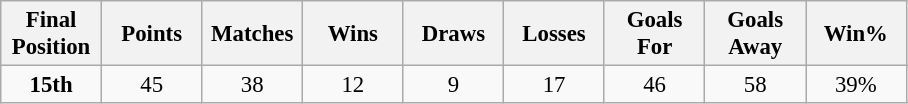<table class="wikitable" style="font-size: 95%; text-align: center;">
<tr>
<th width=60>Final Position</th>
<th width=60>Points</th>
<th width=60>Matches</th>
<th width=60>Wins</th>
<th width=60>Draws</th>
<th width=60>Losses</th>
<th width=60>Goals For</th>
<th width=60>Goals Away</th>
<th width=60>Win%</th>
</tr>
<tr>
<td><strong>15th</strong></td>
<td>45</td>
<td>38</td>
<td>12</td>
<td>9</td>
<td>17</td>
<td>46</td>
<td>58</td>
<td>39%</td>
</tr>
</table>
